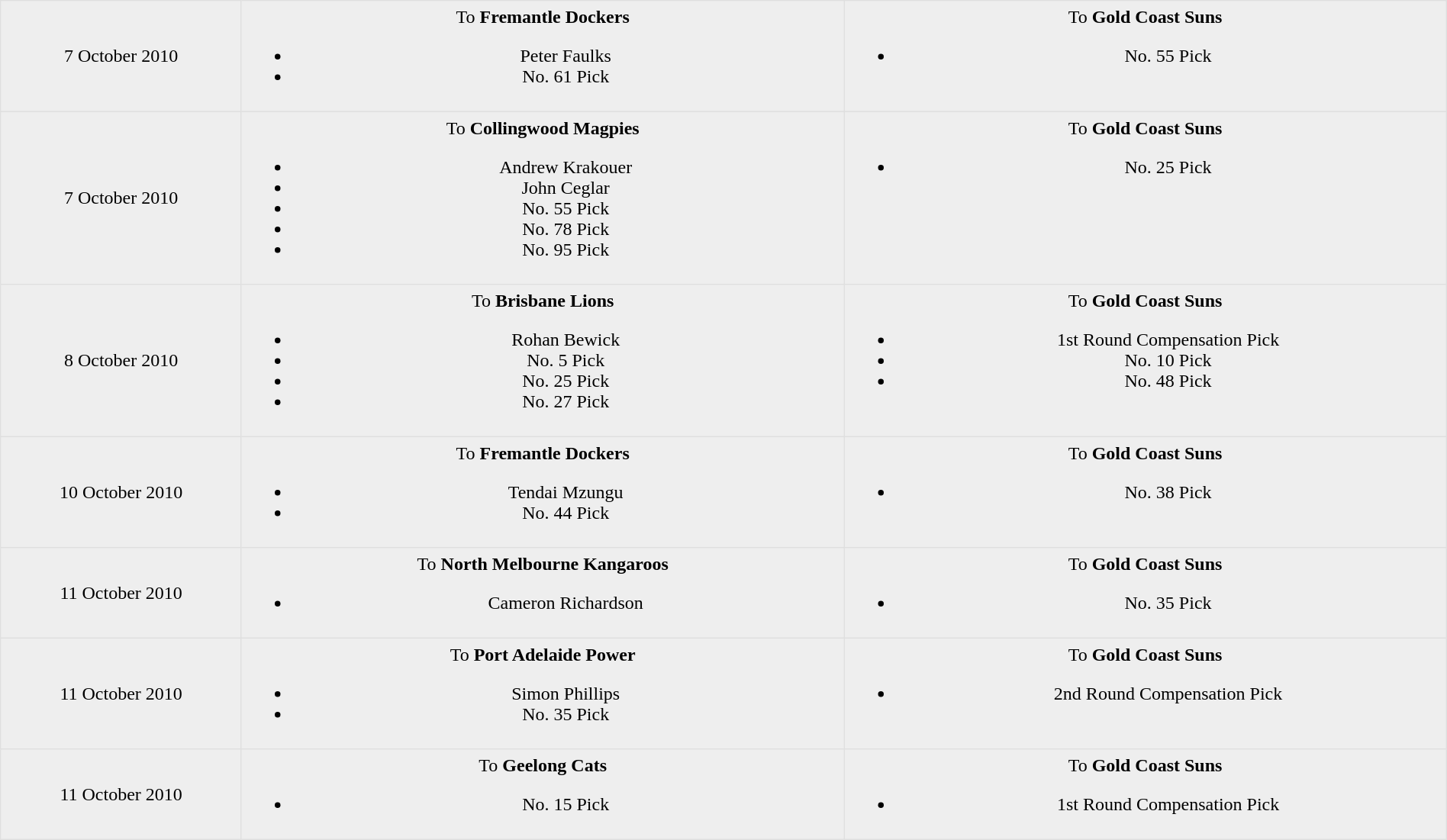<table border=1 style="border-collapse:collapse; text-align: center; width: 100%" bordercolor="#DFDFDF"  cellpadding="5">
<tr bgcolor="eeeeee">
<td style="width:12%">7 October 2010<br></td>
<td style="width:30%" valign="top" style="background:indigo; color:white">To <strong>Fremantle Dockers</strong><br><ul><li>Peter Faulks</li><li>No. 61 Pick</li></ul></td>
<td style="width:30%" valign="top" style="background:red; color:gold">To <strong>Gold Coast Suns</strong><br><ul><li>No. 55 Pick</li></ul></td>
</tr>
<tr bgcolor="eeeeee">
<td style="width:12%">7 October 2010<br></td>
<td style="width:30%" valign="top" style="background:black; color:white">To <strong>Collingwood Magpies</strong><br><ul><li>Andrew Krakouer</li><li>John Ceglar</li><li>No. 55 Pick</li><li>No. 78 Pick</li><li>No. 95 Pick</li></ul></td>
<td style="width:30%" valign="top" style="background:red; color:gold">To <strong>Gold Coast Suns</strong><br><ul><li>No. 25 Pick</li></ul></td>
</tr>
<tr bgcolor="eeeeee">
<td style="width:12%">8 October 2010<br></td>
<td style="width:30%" valign="top" style="background:#78184A; color:gold">To <strong>Brisbane Lions</strong><br><ul><li>Rohan Bewick</li><li>No. 5 Pick</li><li>No. 25 Pick</li><li>No. 27 Pick</li></ul></td>
<td style="width:30%" valign="top" style="background:red; color:gold">To <strong>Gold Coast Suns</strong><br><ul><li>1st Round Compensation Pick</li><li>No. 10 Pick</li><li>No. 48 Pick</li></ul></td>
</tr>
<tr bgcolor="eeeeee">
<td style="width:12%">10 October 2010<br></td>
<td style="width:30%" valign="top" style="background:indigo; color:white">To <strong>Fremantle Dockers</strong><br><ul><li>Tendai Mzungu</li><li>No. 44 Pick</li></ul></td>
<td style="width:30%" valign="top" style="background:red; color:gold">To <strong>Gold Coast Suns</strong><br><ul><li>No. 38 Pick</li></ul></td>
</tr>
<tr bgcolor="eeeeee">
<td style="width:12%">11 October 2010<br></td>
<td style="width:30%" valign="top" style="background:#002FA7; color:white">To <strong>North Melbourne Kangaroos</strong><br><ul><li>Cameron Richardson</li></ul></td>
<td style="width:30%" valign="top" style="background:red; color:gold">To <strong>Gold Coast Suns</strong><br><ul><li>No. 35 Pick</li></ul></td>
</tr>
<tr bgcolor="eeeeee">
<td style="width:12%">11 October 2010<br></td>
<td style="width:30%" valign="top" style="background:teal; color:white">To <strong>Port Adelaide Power</strong><br><ul><li>Simon Phillips</li><li>No. 35 Pick</li></ul></td>
<td style="width:30%" valign="top" style="background:red; color:gold">To <strong>Gold Coast Suns</strong><br><ul><li>2nd Round Compensation Pick</li></ul></td>
</tr>
<tr bgcolor="eeeeee">
<td style="width:12%">11 October 2010<br></td>
<td style="width:30%" valign="top" style="background:#191970; color:white">To <strong>Geelong Cats</strong><br><ul><li>No. 15 Pick</li></ul></td>
<td style="width:30%" valign="top" style="background:red; color:gold">To <strong>Gold Coast Suns</strong><br><ul><li>1st Round Compensation Pick</li></ul></td>
</tr>
</table>
